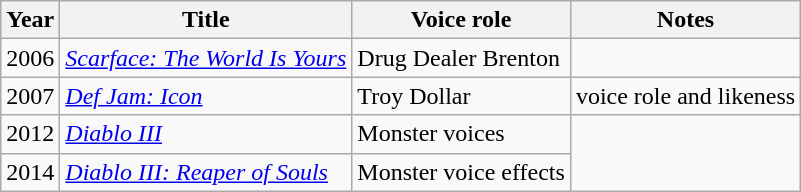<table class="wikitable">
<tr>
<th>Year</th>
<th>Title</th>
<th>Voice role</th>
<th>Notes</th>
</tr>
<tr>
<td>2006</td>
<td><em><a href='#'>Scarface: The World Is Yours</a></em></td>
<td>Drug Dealer Brenton</td>
</tr>
<tr>
<td>2007</td>
<td><em><a href='#'>Def Jam: Icon</a></em></td>
<td>Troy Dollar</td>
<td>voice role and likeness</td>
</tr>
<tr>
<td>2012</td>
<td><em><a href='#'>Diablo III</a></em></td>
<td>Monster voices</td>
</tr>
<tr>
<td>2014</td>
<td><em><a href='#'>Diablo III: Reaper of Souls</a></em></td>
<td>Monster voice effects</td>
</tr>
</table>
